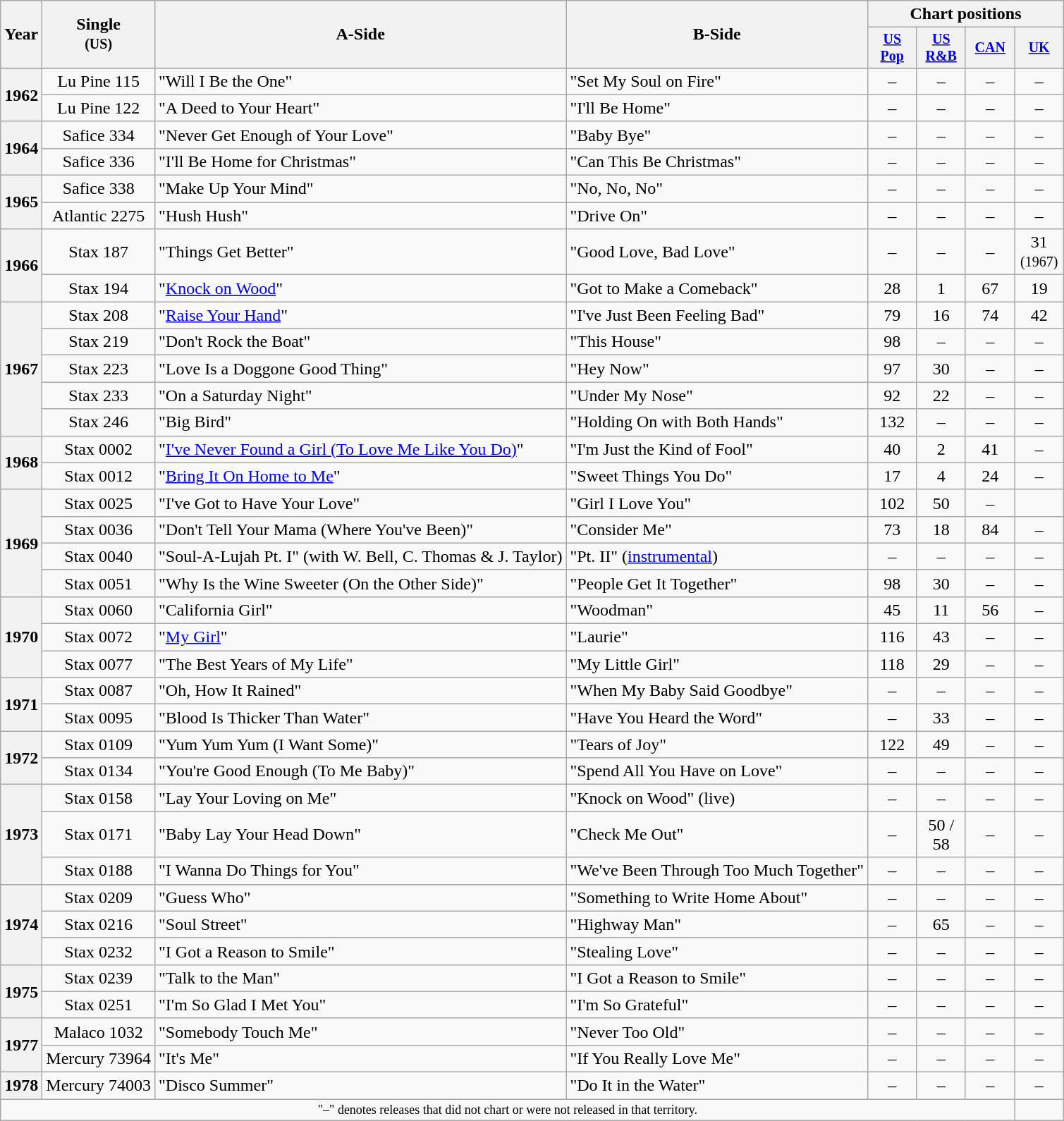<table class="wikitable" style="text-align:center;">
<tr>
<th rowspan="2">Year</th>
<th rowspan="2">Single<br><small>(US)</small></th>
<th rowspan="2">A-Side</th>
<th rowspan="2">B-Side</th>
<th colspan="4">Chart positions</th>
</tr>
<tr style="font-size:smaller;">
<th width="40"><a href='#'>US Pop</a><br></th>
<th width="40"><a href='#'>US R&B</a><br></th>
<th width="40"><a href='#'>CAN</a><br></th>
<th width="40"><a href='#'>UK</a><br></th>
</tr>
<tr>
</tr>
<tr>
</tr>
<tr>
<th rowspan="2">1962</th>
<td>Lu Pine 115</td>
<td align="left">"Will I Be the One"</td>
<td align="left">"Set My Soul on Fire"</td>
<td>–</td>
<td>–</td>
<td>–</td>
<td>–</td>
</tr>
<tr>
<td>Lu Pine 122</td>
<td align="left">"A Deed to Your Heart"</td>
<td align="left">"I'll Be Home"</td>
<td>–</td>
<td>–</td>
<td>–</td>
<td>–</td>
</tr>
<tr>
<th rowspan="2">1964</th>
<td>Safice 334</td>
<td align="left">"Never Get Enough of Your Love"</td>
<td align="left">"Baby Bye"</td>
<td>–</td>
<td>–</td>
<td>–</td>
<td>–</td>
</tr>
<tr>
<td>Safice 336</td>
<td align="left">"I'll Be Home for Christmas"</td>
<td align="left">"Can This Be Christmas"</td>
<td>–</td>
<td>–</td>
<td>–</td>
<td>–</td>
</tr>
<tr>
<th rowspan="2">1965</th>
<td>Safice 338</td>
<td align="left">"Make Up Your Mind"</td>
<td align="left">"No, No, No"</td>
<td>–</td>
<td>–</td>
<td>–</td>
<td>–</td>
</tr>
<tr>
<td>Atlantic 2275</td>
<td align="left">"Hush Hush"</td>
<td align="left">"Drive On"</td>
<td>–</td>
<td>–</td>
<td>–</td>
<td>–</td>
</tr>
<tr>
<th rowspan="2">1966</th>
<td>Stax 187</td>
<td align="left">"Things Get Better"</td>
<td align="left">"Good Love, Bad Love"</td>
<td>–</td>
<td>–</td>
<td>–</td>
<td>31<br><small>(1967)</small></td>
</tr>
<tr>
<td>Stax 194</td>
<td align="left">"<a href='#'>Knock on Wood</a>"</td>
<td align="left">"Got to Make a Comeback"</td>
<td>28</td>
<td>1</td>
<td>67</td>
<td>19</td>
</tr>
<tr>
<th rowspan="5">1967</th>
<td>Stax 208</td>
<td align="left">"<a href='#'>Raise Your Hand</a>"</td>
<td align="left">"I've Just Been Feeling Bad"</td>
<td>79</td>
<td>16</td>
<td>74</td>
<td>42</td>
</tr>
<tr>
<td>Stax 219</td>
<td align="left">"Don't Rock the Boat"</td>
<td align="left">"This House"</td>
<td>98</td>
<td>–</td>
<td>–</td>
<td>–</td>
</tr>
<tr>
<td>Stax 223</td>
<td align="left">"Love Is a Doggone Good Thing"</td>
<td align="left">"Hey Now"</td>
<td>97</td>
<td>30</td>
<td>–</td>
<td>–</td>
</tr>
<tr>
<td>Stax 233</td>
<td align="left">"On a Saturday Night"</td>
<td align="left">"Under My Nose"</td>
<td>92</td>
<td>22</td>
<td>–</td>
<td>–</td>
</tr>
<tr>
<td>Stax 246</td>
<td align="left">"Big Bird"</td>
<td align="left">"Holding On with Both Hands"</td>
<td>132</td>
<td>–</td>
<td>–</td>
<td>–</td>
</tr>
<tr>
<th rowspan="2">1968</th>
<td>Stax 0002</td>
<td align="left">"<a href='#'>I've Never Found a Girl (To Love Me Like You Do)</a>"</td>
<td align="left">"I'm Just the Kind of Fool"</td>
<td>40</td>
<td>2</td>
<td>41</td>
<td>–</td>
</tr>
<tr>
<td>Stax 0012</td>
<td align="left">"<a href='#'>Bring It On Home to Me</a>"</td>
<td align="left">"Sweet Things You Do"</td>
<td>17</td>
<td>4</td>
<td>24</td>
<td>–</td>
</tr>
<tr>
<th rowspan="4">1969</th>
<td>Stax 0025</td>
<td align="left">"I've Got to Have Your Love"</td>
<td align="left">"Girl I Love You"</td>
<td>102</td>
<td>50</td>
<td>–</td>
</tr>
<tr>
<td>Stax 0036</td>
<td align="left">"Don't Tell Your Mama (Where You've Been)"</td>
<td align="left">"Consider Me"</td>
<td>73</td>
<td>18</td>
<td>84</td>
<td>–</td>
</tr>
<tr>
<td>Stax 0040</td>
<td align="left">"Soul-A-Lujah Pt. I" (with W. Bell, C. Thomas & J. Taylor)</td>
<td align="left">"Pt. II" (<a href='#'>instrumental</a>)</td>
<td>–</td>
<td>–</td>
<td>–</td>
<td>–</td>
</tr>
<tr>
<td>Stax 0051</td>
<td align="left">"Why Is the Wine Sweeter (On the Other Side)"</td>
<td align="left">"People Get It Together"</td>
<td>98</td>
<td>30</td>
<td>–</td>
<td>–</td>
</tr>
<tr>
<th rowspan="3">1970</th>
<td>Stax 0060</td>
<td align="left">"California Girl"</td>
<td align="left">"Woodman"</td>
<td>45</td>
<td>11</td>
<td>56</td>
<td>–</td>
</tr>
<tr>
<td>Stax 0072</td>
<td align="left">"<a href='#'>My Girl</a>"</td>
<td align="left">"Laurie"</td>
<td>116</td>
<td>43</td>
<td>–</td>
<td>–</td>
</tr>
<tr>
<td>Stax 0077</td>
<td align="left">"The Best Years of My Life"</td>
<td align="left">"My Little Girl"</td>
<td>118</td>
<td>29</td>
<td>–</td>
<td>–</td>
</tr>
<tr>
<th rowspan="2">1971</th>
<td>Stax 0087</td>
<td align="left">"Oh, How It Rained"</td>
<td align="left">"When My Baby Said Goodbye"</td>
<td>–</td>
<td>–</td>
<td>–</td>
<td>–</td>
</tr>
<tr>
<td>Stax 0095</td>
<td align="left">"Blood Is Thicker Than Water"</td>
<td align="left">"Have You Heard the Word"</td>
<td>–</td>
<td>33</td>
<td>–</td>
<td>–</td>
</tr>
<tr>
<th rowspan="2">1972</th>
<td>Stax 0109</td>
<td align="left">"Yum Yum Yum (I Want Some)"</td>
<td align="left">"Tears of Joy"</td>
<td>122</td>
<td>49</td>
<td>–</td>
<td>–</td>
</tr>
<tr>
<td>Stax 0134</td>
<td align="left">"You're Good Enough (To Me Baby)"</td>
<td align="left">"Spend All You Have on Love"</td>
<td>–</td>
<td>–</td>
<td>–</td>
<td>–</td>
</tr>
<tr>
<th rowspan="3">1973</th>
<td>Stax 0158</td>
<td align="left">"Lay Your Loving on Me"</td>
<td align="left">"Knock on Wood" (live)</td>
<td>–</td>
<td>–</td>
<td>–</td>
<td>–</td>
</tr>
<tr>
<td>Stax 0171</td>
<td align="left">"Baby Lay Your Head Down"</td>
<td align="left">"Check Me Out"</td>
<td>–</td>
<td>50 /<br>58</td>
<td>–</td>
<td>–</td>
</tr>
<tr>
<td>Stax 0188</td>
<td align="left">"I Wanna Do Things for You"</td>
<td align="left">"We've Been Through Too Much Together"</td>
<td>–</td>
<td>–</td>
<td>–</td>
<td>–</td>
</tr>
<tr>
<th rowspan="3">1974</th>
<td>Stax 0209</td>
<td align="left">"Guess Who"</td>
<td align="left">"Something to Write Home About"</td>
<td>–</td>
<td>–</td>
<td>–</td>
<td>–</td>
</tr>
<tr>
<td>Stax 0216</td>
<td align="left">"Soul Street"</td>
<td align="left">"Highway Man"</td>
<td>–</td>
<td>65</td>
<td>–</td>
<td>–</td>
</tr>
<tr>
<td>Stax 0232</td>
<td align="left">"I Got a Reason to Smile"</td>
<td align="left">"Stealing Love"</td>
<td>–</td>
<td>–</td>
<td>–</td>
<td>–</td>
</tr>
<tr>
<th rowspan="2">1975</th>
<td>Stax 0239</td>
<td align="left">"Talk to the Man"</td>
<td align="left">"I Got a Reason to Smile"</td>
<td>–</td>
<td>–</td>
<td>–</td>
<td>–</td>
</tr>
<tr>
<td>Stax 0251</td>
<td align="left">"I'm So Glad I Met You"</td>
<td align="left">"I'm So Grateful"</td>
<td>–</td>
<td>–</td>
<td>–</td>
<td>–</td>
</tr>
<tr>
<th rowspan="2">1977</th>
<td>Malaco 1032</td>
<td align="left">"Somebody Touch Me"</td>
<td align="left">"Never Too Old"</td>
<td>–</td>
<td>–</td>
<td>–</td>
<td>–</td>
</tr>
<tr>
<td>Mercury 73964</td>
<td align="left">"It's Me"</td>
<td align="left">"If You Really Love Me"</td>
<td>–</td>
<td>–</td>
<td>–</td>
<td>–</td>
</tr>
<tr>
<th rowspan="1">1978</th>
<td>Mercury 74003</td>
<td align="left">"Disco Summer"</td>
<td align="left">"Do It in the Water"</td>
<td>–</td>
<td>–</td>
<td>–</td>
<td>–</td>
</tr>
<tr>
<td colspan="7" style="text-align:center; font-size:9pt;">"–" denotes releases that did not chart or were not released in that territory.</td>
</tr>
</table>
